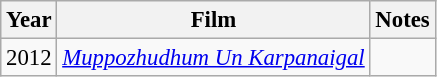<table class="wikitable" style="font-size: 95%;">
<tr>
<th>Year</th>
<th>Film</th>
<th>Notes</th>
</tr>
<tr>
<td>2012</td>
<td><em><a href='#'>Muppozhudhum Un Karpanaigal</a></em></td>
<td></td>
</tr>
</table>
